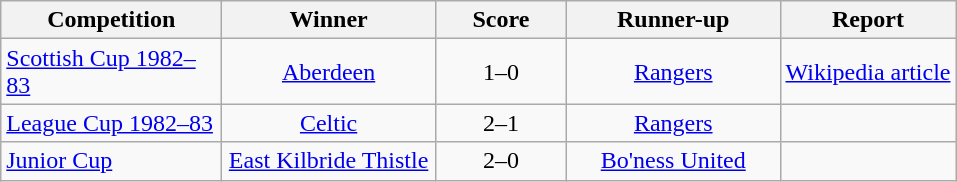<table class="wikitable" style="text-align: center;">
<tr>
<th width=140>Competition</th>
<th width=135>Winner</th>
<th width=80>Score</th>
<th width=135>Runner-up</th>
<th>Report</th>
</tr>
<tr>
<td align=left><a href='#'>Scottish Cup 1982–83</a></td>
<td><a href='#'>Aberdeen</a></td>
<td>1–0 </td>
<td><a href='#'>Rangers</a></td>
<td><a href='#'>Wikipedia article</a></td>
</tr>
<tr>
<td align=left><a href='#'>League Cup 1982–83</a></td>
<td><a href='#'>Celtic</a></td>
<td>2–1</td>
<td><a href='#'>Rangers</a></td>
<td></td>
</tr>
<tr>
<td align=left><a href='#'>Junior Cup</a></td>
<td><a href='#'>East Kilbride Thistle</a></td>
<td>2–0</td>
<td><a href='#'>Bo'ness United</a></td>
</tr>
</table>
